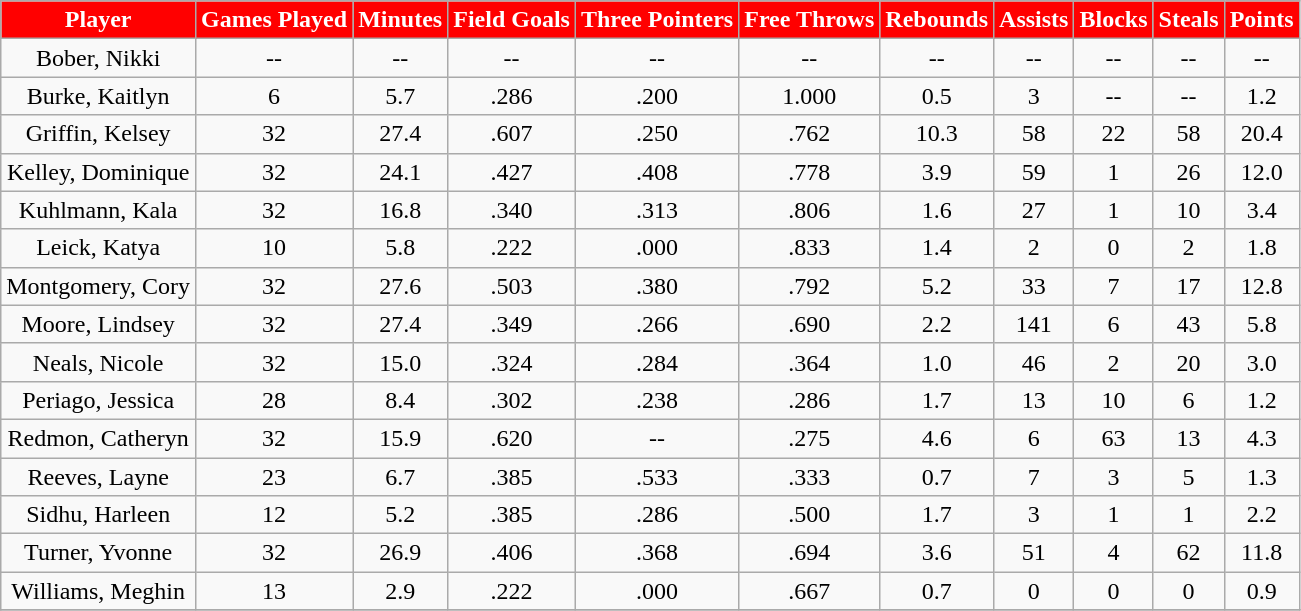<table class="wikitable" style="text-align:center">
<tr>
<th style="background:red;color:#FFFFFF;">Player</th>
<th style="background:red;color:#FFFFFF;">Games Played</th>
<th style="background:red;color:#FFFFFF;">Minutes</th>
<th style="background:red;color:#FFFFFF;">Field Goals</th>
<th style="background:red;color:#FFFFFF;">Three Pointers</th>
<th style="background:red;color:#FFFFFF;">Free Throws</th>
<th style="background:red;color:#FFFFFF;">Rebounds</th>
<th style="background:red;color:#FFFFFF;">Assists</th>
<th style="background:red;color:#FFFFFF;">Blocks</th>
<th style="background:red;color:#FFFFFF;">Steals</th>
<th style="background:red;color:#FFFFFF;">Points</th>
</tr>
<tr>
<td>Bober, Nikki</td>
<td>--</td>
<td>--</td>
<td>--</td>
<td>--</td>
<td>--</td>
<td>--</td>
<td>--</td>
<td>--</td>
<td>--</td>
<td>--</td>
</tr>
<tr>
<td>Burke, Kaitlyn</td>
<td>6</td>
<td>5.7</td>
<td>.286</td>
<td>.200</td>
<td>1.000</td>
<td>0.5</td>
<td>3</td>
<td>--</td>
<td>--</td>
<td>1.2</td>
</tr>
<tr>
<td>Griffin, Kelsey</td>
<td>32</td>
<td>27.4</td>
<td>.607</td>
<td>.250</td>
<td>.762</td>
<td>10.3</td>
<td>58</td>
<td>22</td>
<td>58</td>
<td>20.4</td>
</tr>
<tr>
<td>Kelley, Dominique</td>
<td>32</td>
<td>24.1</td>
<td>.427</td>
<td>.408</td>
<td>.778</td>
<td>3.9</td>
<td>59</td>
<td>1</td>
<td>26</td>
<td>12.0</td>
</tr>
<tr>
<td>Kuhlmann, Kala</td>
<td>32</td>
<td>16.8</td>
<td>.340</td>
<td>.313</td>
<td>.806</td>
<td>1.6</td>
<td>27</td>
<td>1</td>
<td>10</td>
<td>3.4</td>
</tr>
<tr>
<td>Leick, Katya</td>
<td>10</td>
<td>5.8</td>
<td>.222</td>
<td>.000</td>
<td>.833</td>
<td>1.4</td>
<td>2</td>
<td>0</td>
<td>2</td>
<td>1.8</td>
</tr>
<tr>
<td>Montgomery, Cory</td>
<td>32</td>
<td>27.6</td>
<td>.503</td>
<td>.380</td>
<td>.792</td>
<td>5.2</td>
<td>33</td>
<td>7</td>
<td>17</td>
<td>12.8</td>
</tr>
<tr>
<td>Moore, Lindsey</td>
<td>32</td>
<td>27.4</td>
<td>.349</td>
<td>.266</td>
<td>.690</td>
<td>2.2</td>
<td>141</td>
<td>6</td>
<td>43</td>
<td>5.8</td>
</tr>
<tr>
<td>Neals, Nicole</td>
<td>32</td>
<td>15.0</td>
<td>.324</td>
<td>.284</td>
<td>.364</td>
<td>1.0</td>
<td>46</td>
<td>2</td>
<td>20</td>
<td>3.0</td>
</tr>
<tr>
<td>Periago, Jessica</td>
<td>28</td>
<td>8.4</td>
<td>.302</td>
<td>.238</td>
<td>.286</td>
<td>1.7</td>
<td>13</td>
<td>10</td>
<td>6</td>
<td>1.2</td>
</tr>
<tr>
<td>Redmon, Catheryn</td>
<td>32</td>
<td>15.9</td>
<td>.620</td>
<td>--</td>
<td>.275</td>
<td>4.6</td>
<td>6</td>
<td>63</td>
<td>13</td>
<td>4.3</td>
</tr>
<tr>
<td>Reeves, Layne</td>
<td>23</td>
<td>6.7</td>
<td>.385</td>
<td>.533</td>
<td>.333</td>
<td>0.7</td>
<td>7</td>
<td>3</td>
<td>5</td>
<td>1.3</td>
</tr>
<tr>
<td>Sidhu, Harleen</td>
<td>12</td>
<td>5.2</td>
<td>.385</td>
<td>.286</td>
<td>.500</td>
<td>1.7</td>
<td>3</td>
<td>1</td>
<td>1</td>
<td>2.2</td>
</tr>
<tr>
<td>Turner, Yvonne</td>
<td>32</td>
<td>26.9</td>
<td>.406</td>
<td>.368</td>
<td>.694</td>
<td>3.6</td>
<td>51</td>
<td>4</td>
<td>62</td>
<td>11.8</td>
</tr>
<tr>
<td>Williams, Meghin</td>
<td>13</td>
<td>2.9</td>
<td>.222</td>
<td>.000</td>
<td>.667</td>
<td>0.7</td>
<td>0</td>
<td>0</td>
<td>0</td>
<td>0.9</td>
</tr>
<tr>
</tr>
</table>
